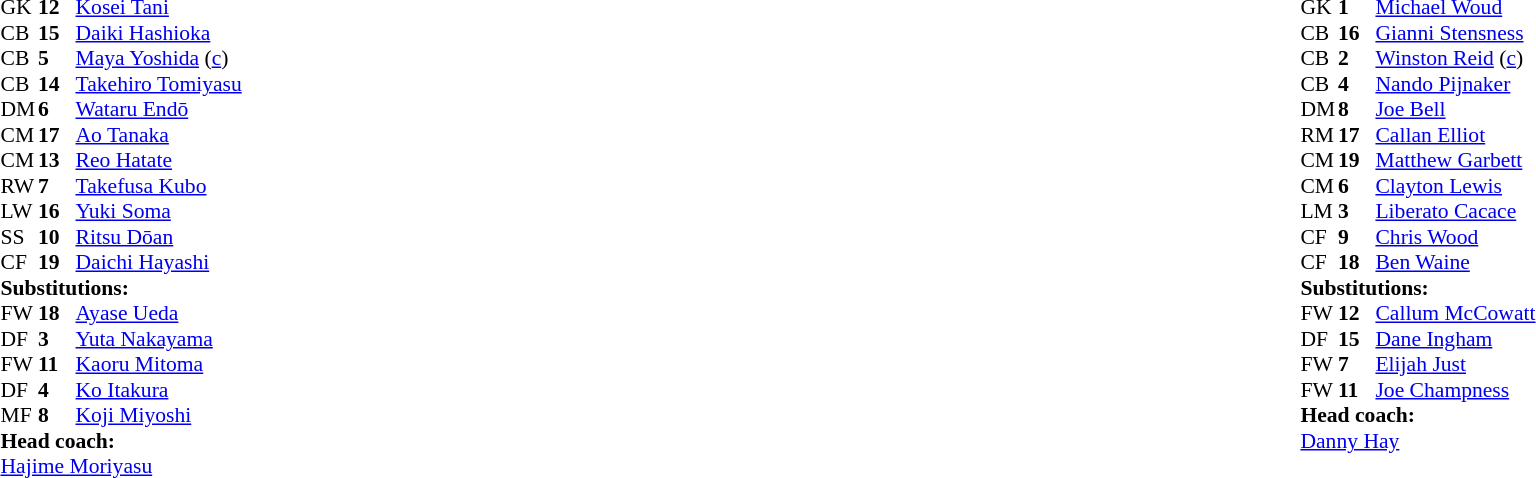<table width="100%">
<tr>
<td valign="top" width="40%"><br><table style="font-size:90%" cellspacing="0" cellpadding="0">
<tr>
<th width=25></th>
<th width=25></th>
</tr>
<tr>
<td>GK</td>
<td><strong>12</strong></td>
<td><a href='#'>Kosei Tani</a></td>
</tr>
<tr>
<td>CB</td>
<td><strong>15</strong></td>
<td><a href='#'>Daiki Hashioka</a></td>
</tr>
<tr>
<td>CB</td>
<td><strong>5</strong></td>
<td><a href='#'>Maya Yoshida</a> (<a href='#'>c</a>)</td>
</tr>
<tr>
<td>CB</td>
<td><strong>14</strong></td>
<td><a href='#'>Takehiro Tomiyasu</a></td>
<td></td>
</tr>
<tr>
<td>DM</td>
<td><strong>6</strong></td>
<td><a href='#'>Wataru Endō</a></td>
</tr>
<tr>
<td>CM</td>
<td><strong>17</strong></td>
<td><a href='#'>Ao Tanaka</a></td>
<td></td>
<td></td>
</tr>
<tr>
<td>CM</td>
<td><strong>13</strong></td>
<td><a href='#'>Reo Hatate</a></td>
<td></td>
<td></td>
</tr>
<tr>
<td>RW</td>
<td><strong>7</strong></td>
<td><a href='#'>Takefusa Kubo</a></td>
</tr>
<tr>
<td>LW</td>
<td><strong>16</strong></td>
<td><a href='#'>Yuki Soma</a></td>
<td></td>
<td></td>
</tr>
<tr>
<td>SS</td>
<td><strong>10</strong></td>
<td><a href='#'>Ritsu Dōan</a></td>
<td></td>
<td></td>
</tr>
<tr>
<td>CF</td>
<td><strong>19</strong></td>
<td><a href='#'>Daichi Hayashi</a></td>
<td></td>
<td></td>
</tr>
<tr>
<td colspan=3><strong>Substitutions:</strong></td>
</tr>
<tr>
<td>FW</td>
<td><strong>18</strong></td>
<td><a href='#'>Ayase Ueda</a></td>
<td></td>
<td></td>
</tr>
<tr>
<td>DF</td>
<td><strong>3</strong></td>
<td><a href='#'>Yuta Nakayama</a></td>
<td></td>
<td></td>
</tr>
<tr>
<td>FW</td>
<td><strong>11</strong></td>
<td><a href='#'>Kaoru Mitoma</a></td>
<td></td>
<td></td>
</tr>
<tr>
<td>DF</td>
<td><strong>4</strong></td>
<td><a href='#'>Ko Itakura</a></td>
<td></td>
<td></td>
</tr>
<tr>
<td>MF</td>
<td><strong>8</strong></td>
<td><a href='#'>Koji Miyoshi</a></td>
<td></td>
<td></td>
</tr>
<tr>
<td colspan=3><strong>Head coach:</strong></td>
</tr>
<tr>
<td colspan=3><a href='#'>Hajime Moriyasu</a></td>
</tr>
</table>
</td>
<td valign="top"></td>
<td valign="top" width="50%"><br><table style="font-size:90%; margin:auto" cellspacing="0" cellpadding="0">
<tr>
<th width=25></th>
<th width=25></th>
</tr>
<tr>
<td>GK</td>
<td><strong>1</strong></td>
<td><a href='#'>Michael Woud</a></td>
</tr>
<tr>
<td>CB</td>
<td><strong>16</strong></td>
<td><a href='#'>Gianni Stensness</a></td>
<td></td>
</tr>
<tr>
<td>CB</td>
<td><strong>2</strong></td>
<td><a href='#'>Winston Reid</a> (<a href='#'>c</a>)</td>
<td></td>
<td></td>
</tr>
<tr>
<td>CB</td>
<td><strong>4</strong></td>
<td><a href='#'>Nando Pijnaker</a></td>
</tr>
<tr>
<td>DM</td>
<td><strong>8</strong></td>
<td><a href='#'>Joe Bell</a></td>
<td></td>
</tr>
<tr>
<td>RM</td>
<td><strong>17</strong></td>
<td><a href='#'>Callan Elliot</a></td>
<td></td>
<td></td>
</tr>
<tr>
<td>CM</td>
<td><strong>19</strong></td>
<td><a href='#'>Matthew Garbett</a></td>
<td></td>
<td></td>
</tr>
<tr>
<td>CM</td>
<td><strong>6</strong></td>
<td><a href='#'>Clayton Lewis</a></td>
</tr>
<tr>
<td>LM</td>
<td><strong>3</strong></td>
<td><a href='#'>Liberato Cacace</a></td>
<td></td>
</tr>
<tr>
<td>CF</td>
<td><strong>9</strong></td>
<td><a href='#'>Chris Wood</a></td>
</tr>
<tr>
<td>CF</td>
<td><strong>18</strong></td>
<td><a href='#'>Ben Waine</a></td>
<td></td>
<td></td>
</tr>
<tr>
<td colspan=3><strong>Substitutions:</strong></td>
</tr>
<tr>
<td>FW</td>
<td><strong>12</strong></td>
<td><a href='#'>Callum McCowatt</a></td>
<td></td>
<td></td>
</tr>
<tr>
<td>DF</td>
<td><strong>15</strong></td>
<td><a href='#'>Dane Ingham</a></td>
<td></td>
<td></td>
</tr>
<tr>
<td>FW</td>
<td><strong>7</strong></td>
<td><a href='#'>Elijah Just</a></td>
<td></td>
<td></td>
</tr>
<tr>
<td>FW</td>
<td><strong>11</strong></td>
<td><a href='#'>Joe Champness</a></td>
<td></td>
<td></td>
</tr>
<tr>
<td colspan=3><strong>Head coach:</strong></td>
</tr>
<tr>
<td colspan=3><a href='#'>Danny Hay</a></td>
</tr>
</table>
</td>
</tr>
</table>
